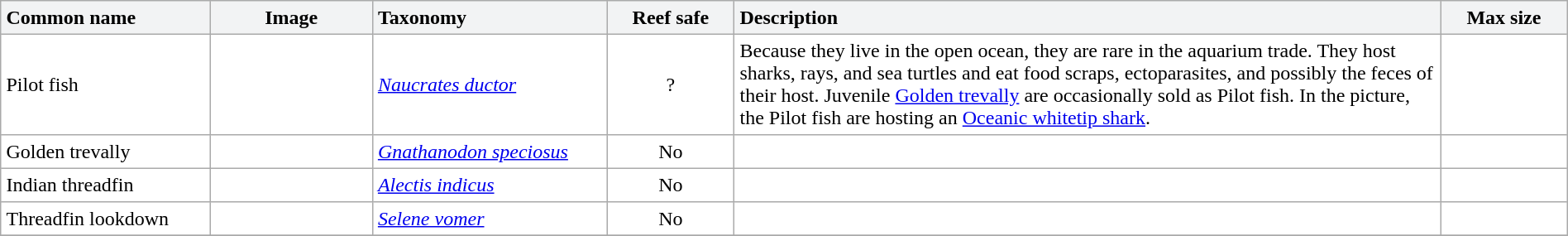<table class="sortable collapsible" cellpadding="4" width="100%" border="1" style="border:1px solid #aaa; border-collapse:collapse">
<tr>
<th align="left" style="background:#F2F3F4" width="170px">Common name</th>
<th style="background:#F2F3F4" width="130px" class="unsortable">Image</th>
<th align="left" style="background:#F2F3F4" width="190px">Taxonomy</th>
<th style="background:#F2F3F4" width="100px">Reef safe</th>
<th align="left" style="background:#F2F3F4" width="610px" class="unsortable">Description</th>
<th style="background:#F2F3F4" width="100px">Max size</th>
</tr>
<tr>
<td>Pilot fish</td>
<td></td>
<td><em><a href='#'>Naucrates ductor</a></em></td>
<td align="center">?</td>
<td>Because they live in the open ocean, they are rare in the aquarium trade. They host sharks, rays, and sea turtles and eat food scraps, ectoparasites, and possibly the feces of their host. Juvenile <a href='#'>Golden trevally</a> are occasionally sold as Pilot fish. In the picture, the Pilot fish are hosting an <a href='#'>Oceanic whitetip shark</a>.</td>
<td align="center"><br></td>
</tr>
<tr>
<td>Golden trevally</td>
<td></td>
<td><em><a href='#'>Gnathanodon speciosus</a></em></td>
<td align="center">No</td>
<td></td>
<td></td>
</tr>
<tr>
<td>Indian threadfin</td>
<td></td>
<td><em><a href='#'>Alectis indicus</a></em></td>
<td align="center">No</td>
<td></td>
<td align="center"></td>
</tr>
<tr>
<td>Threadfin lookdown</td>
<td></td>
<td><em><a href='#'>Selene vomer</a></em></td>
<td align="center">No</td>
<td></td>
<td align="center"></td>
</tr>
<tr>
</tr>
</table>
